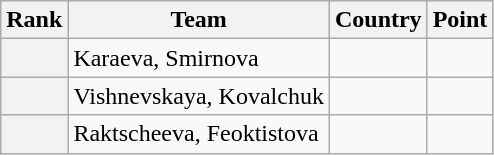<table class="wikitable sortable">
<tr>
<th>Rank</th>
<th>Team</th>
<th>Country</th>
<th>Point</th>
</tr>
<tr>
<th></th>
<td>Karaeva, Smirnova</td>
<td></td>
<td></td>
</tr>
<tr>
<th></th>
<td>Vishnevskaya, Kovalchuk</td>
<td></td>
<td></td>
</tr>
<tr>
<th></th>
<td>Raktscheeva, Feoktistova</td>
<td></td>
<td></td>
</tr>
</table>
